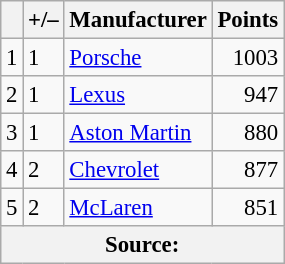<table class="wikitable" style="font-size: 95%;">
<tr>
<th scope="col"></th>
<th scope="col">+/–</th>
<th scope="col">Manufacturer</th>
<th scope="col">Points</th>
</tr>
<tr>
<td align=center>1</td>
<td align="left"> 1</td>
<td> <a href='#'>Porsche</a></td>
<td align=right>1003</td>
</tr>
<tr>
<td align=center>2</td>
<td align="left"> 1</td>
<td> <a href='#'>Lexus</a></td>
<td align=right>947</td>
</tr>
<tr>
<td align=center>3</td>
<td align="left"> 1</td>
<td> <a href='#'>Aston Martin</a></td>
<td align=right>880</td>
</tr>
<tr>
<td align=center>4</td>
<td align="left"> 2</td>
<td> <a href='#'>Chevrolet</a></td>
<td align=right>877</td>
</tr>
<tr>
<td align=center>5</td>
<td align="left"> 2</td>
<td> <a href='#'>McLaren</a></td>
<td align=right>851</td>
</tr>
<tr>
<th colspan=5>Source:</th>
</tr>
</table>
